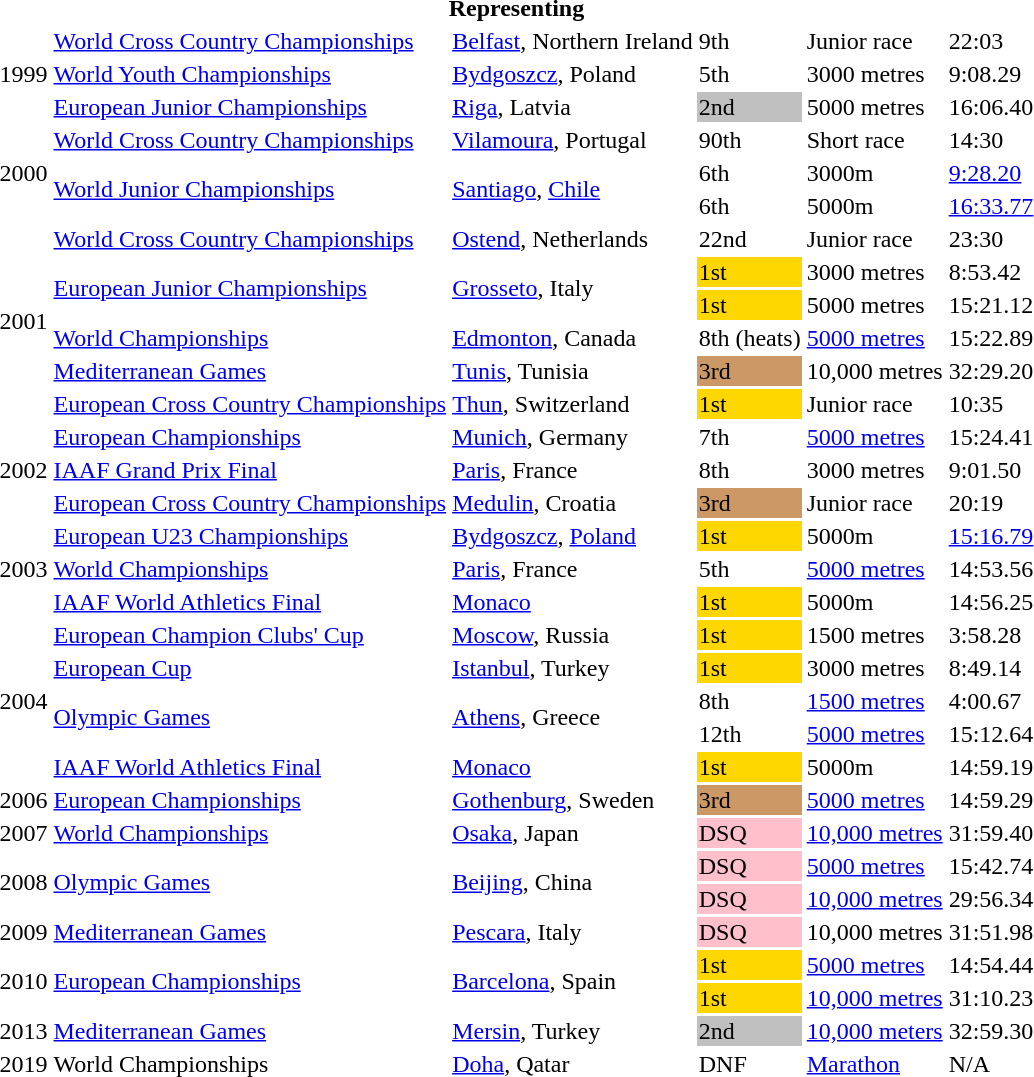<table>
<tr>
<th colspan="6">Representing </th>
</tr>
<tr>
<td rowspan=3>1999</td>
<td><a href='#'>World Cross Country Championships</a></td>
<td><a href='#'>Belfast</a>, Northern Ireland</td>
<td>9th</td>
<td>Junior race</td>
<td>22:03</td>
</tr>
<tr>
<td><a href='#'>World Youth Championships</a></td>
<td><a href='#'>Bydgoszcz</a>, Poland</td>
<td>5th</td>
<td>3000 metres</td>
<td>9:08.29</td>
</tr>
<tr>
<td><a href='#'>European Junior Championships</a></td>
<td><a href='#'>Riga</a>, Latvia</td>
<td bgcolor=silver>2nd</td>
<td>5000 metres</td>
<td>16:06.40</td>
</tr>
<tr>
<td rowspan=3>2000</td>
<td><a href='#'>World Cross Country Championships</a></td>
<td><a href='#'>Vilamoura</a>, Portugal</td>
<td>90th</td>
<td>Short race</td>
<td>14:30</td>
</tr>
<tr>
<td rowspan=2><a href='#'>World Junior Championships</a></td>
<td rowspan=2><a href='#'>Santiago</a>, <a href='#'>Chile</a></td>
<td>6th</td>
<td>3000m</td>
<td><a href='#'>9:28.20</a></td>
</tr>
<tr>
<td>6th</td>
<td>5000m</td>
<td><a href='#'>16:33.77</a></td>
</tr>
<tr>
<td rowspan=6>2001</td>
<td><a href='#'>World Cross Country Championships</a></td>
<td><a href='#'>Ostend</a>, Netherlands</td>
<td>22nd</td>
<td>Junior race</td>
<td>23:30</td>
</tr>
<tr>
<td rowspan=2><a href='#'>European Junior Championships</a></td>
<td rowspan=2><a href='#'>Grosseto</a>, Italy</td>
<td bgcolor=gold>1st</td>
<td>3000 metres</td>
<td>8:53.42</td>
</tr>
<tr>
<td bgcolor=gold>1st</td>
<td>5000 metres</td>
<td>15:21.12</td>
</tr>
<tr>
<td><a href='#'>World Championships</a></td>
<td><a href='#'>Edmonton</a>, Canada</td>
<td>8th (heats)</td>
<td><a href='#'>5000 metres</a></td>
<td>15:22.89</td>
</tr>
<tr>
<td><a href='#'>Mediterranean Games</a></td>
<td><a href='#'>Tunis</a>, Tunisia</td>
<td bgcolor=cc9966>3rd</td>
<td>10,000 metres</td>
<td>32:29.20</td>
</tr>
<tr>
<td><a href='#'>European Cross Country Championships</a></td>
<td><a href='#'>Thun</a>, Switzerland</td>
<td bgcolor=gold>1st</td>
<td>Junior race</td>
<td>10:35</td>
</tr>
<tr>
<td rowspan=3>2002</td>
<td><a href='#'>European Championships</a></td>
<td><a href='#'>Munich</a>, Germany</td>
<td>7th</td>
<td><a href='#'>5000 metres</a></td>
<td>15:24.41</td>
</tr>
<tr>
<td><a href='#'>IAAF Grand Prix Final</a></td>
<td><a href='#'>Paris</a>, France</td>
<td>8th</td>
<td>3000 metres</td>
<td>9:01.50</td>
</tr>
<tr>
<td><a href='#'>European Cross Country Championships</a></td>
<td><a href='#'>Medulin</a>, Croatia</td>
<td bgcolor=cc9966>3rd</td>
<td>Junior race</td>
<td>20:19</td>
</tr>
<tr>
<td rowspan=3>2003</td>
<td><a href='#'>European U23 Championships</a></td>
<td><a href='#'>Bydgoszcz</a>, <a href='#'>Poland</a></td>
<td bgcolor=gold>1st</td>
<td>5000m</td>
<td><a href='#'>15:16.79</a></td>
</tr>
<tr>
<td><a href='#'>World Championships</a></td>
<td><a href='#'>Paris</a>, France</td>
<td>5th</td>
<td><a href='#'>5000 metres</a></td>
<td>14:53.56</td>
</tr>
<tr>
<td><a href='#'>IAAF World Athletics Final</a></td>
<td><a href='#'>Monaco</a></td>
<td bgcolor=gold>1st</td>
<td>5000m</td>
<td>14:56.25</td>
</tr>
<tr>
<td rowspan=5>2004</td>
<td><a href='#'>European Champion Clubs' Cup</a></td>
<td><a href='#'>Moscow</a>, Russia</td>
<td bgcolor=gold>1st</td>
<td>1500 metres</td>
<td>3:58.28</td>
</tr>
<tr>
<td><a href='#'>European Cup</a></td>
<td><a href='#'>Istanbul</a>, Turkey</td>
<td bgcolor=gold>1st</td>
<td>3000 metres</td>
<td>8:49.14</td>
</tr>
<tr>
<td rowspan=2><a href='#'>Olympic Games</a></td>
<td rowspan=2><a href='#'>Athens</a>, Greece</td>
<td>8th</td>
<td><a href='#'>1500 metres</a></td>
<td>4:00.67</td>
</tr>
<tr>
<td>12th</td>
<td><a href='#'>5000 metres</a></td>
<td>15:12.64</td>
</tr>
<tr>
<td><a href='#'>IAAF World Athletics Final</a></td>
<td><a href='#'>Monaco</a></td>
<td bgcolor=gold>1st</td>
<td>5000m</td>
<td>14:59.19</td>
</tr>
<tr>
<td>2006</td>
<td><a href='#'>European Championships</a></td>
<td><a href='#'>Gothenburg</a>, Sweden</td>
<td bgcolor=cc9966>3rd</td>
<td><a href='#'>5000 metres</a></td>
<td>14:59.29</td>
</tr>
<tr>
<td>2007</td>
<td><a href='#'>World Championships</a></td>
<td><a href='#'>Osaka</a>, Japan</td>
<td bgcolor=pink>DSQ</td>
<td><a href='#'>10,000 metres</a></td>
<td>31:59.40</td>
</tr>
<tr>
<td rowspan=2>2008</td>
<td rowspan=2><a href='#'>Olympic Games</a></td>
<td rowspan=2><a href='#'>Beijing</a>, China</td>
<td bgcolor=pink>DSQ</td>
<td><a href='#'>5000 metres</a></td>
<td>15:42.74</td>
</tr>
<tr>
<td bgcolor=pink>DSQ</td>
<td><a href='#'>10,000 metres</a></td>
<td>29:56.34</td>
</tr>
<tr>
<td>2009</td>
<td><a href='#'>Mediterranean Games</a></td>
<td><a href='#'>Pescara</a>, Italy</td>
<td bgcolor=pink>DSQ</td>
<td>10,000 metres</td>
<td>31:51.98</td>
</tr>
<tr>
<td rowspan=2>2010</td>
<td rowspan=2><a href='#'>European Championships</a></td>
<td rowspan=2><a href='#'>Barcelona</a>, Spain</td>
<td bgcolor=gold>1st</td>
<td><a href='#'>5000 metres</a></td>
<td>14:54.44</td>
</tr>
<tr>
<td bgcolor=gold>1st</td>
<td><a href='#'>10,000 metres</a></td>
<td>31:10.23</td>
</tr>
<tr>
<td>2013</td>
<td><a href='#'>Mediterranean Games</a></td>
<td><a href='#'>Mersin</a>, Turkey</td>
<td bgcolor=silver>2nd</td>
<td><a href='#'>10,000 meters</a></td>
<td>32:59.30</td>
</tr>
<tr>
<td>2019</td>
<td https://en.wikipedia.org/wiki/2019_World_Athletics_Championships>World Championships</td>
<td><a href='#'>Doha</a>, Qatar</td>
<td>DNF</td>
<td><a href='#'>Marathon</a></td>
<td>N/A</td>
</tr>
</table>
